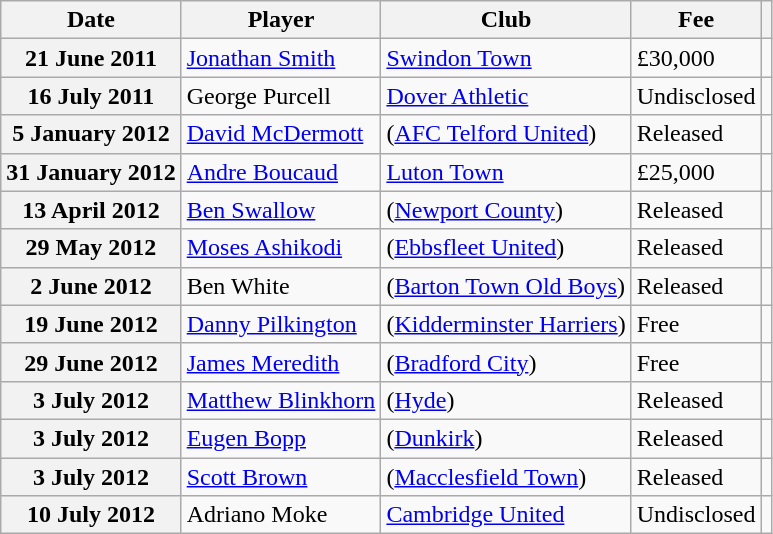<table class="wikitable plainrowheaders">
<tr>
<th scope=col>Date</th>
<th scope=col>Player</th>
<th scope=col>Club</th>
<th scope=col>Fee</th>
<th scope=col class=unsortable></th>
</tr>
<tr>
<th scope=row>21 June 2011</th>
<td><a href='#'>Jonathan Smith</a></td>
<td><a href='#'>Swindon Town</a></td>
<td>£30,000</td>
<td style="text-align:center;"></td>
</tr>
<tr>
<th scope=row>16 July 2011</th>
<td>George Purcell</td>
<td><a href='#'>Dover Athletic</a></td>
<td>Undisclosed</td>
<td style="text-align:center;"></td>
</tr>
<tr>
<th scope=row>5 January 2012</th>
<td><a href='#'>David McDermott</a></td>
<td>(<a href='#'>AFC Telford United</a>)</td>
<td>Released</td>
<td style="text-align:center;"></td>
</tr>
<tr>
<th scope=row>31 January 2012</th>
<td><a href='#'>Andre Boucaud</a></td>
<td><a href='#'>Luton Town</a></td>
<td>£25,000</td>
<td style="text-align:center;"></td>
</tr>
<tr>
<th scope=row>13 April 2012</th>
<td><a href='#'>Ben Swallow</a></td>
<td>(<a href='#'>Newport County</a>)</td>
<td>Released</td>
<td style="text-align:center;"></td>
</tr>
<tr>
<th scope=row>29 May 2012</th>
<td><a href='#'>Moses Ashikodi</a></td>
<td>(<a href='#'>Ebbsfleet United</a>)</td>
<td>Released</td>
<td style="text-align:center;"></td>
</tr>
<tr>
<th scope=row>2 June 2012</th>
<td>Ben White</td>
<td>(<a href='#'>Barton Town Old Boys</a>)</td>
<td>Released</td>
<td style="text-align:center;"></td>
</tr>
<tr>
<th scope=row>19 June 2012</th>
<td><a href='#'>Danny Pilkington</a></td>
<td>(<a href='#'>Kidderminster Harriers</a>)</td>
<td>Free</td>
<td style="text-align:center;"></td>
</tr>
<tr>
<th scope=row>29 June 2012</th>
<td><a href='#'>James Meredith</a></td>
<td>(<a href='#'>Bradford City</a>)</td>
<td>Free</td>
<td style="text-align:center;"></td>
</tr>
<tr>
<th scope=row>3 July 2012</th>
<td><a href='#'>Matthew Blinkhorn</a></td>
<td>(<a href='#'>Hyde</a>)</td>
<td>Released</td>
<td style="text-align:center;"></td>
</tr>
<tr>
<th scope=row>3 July 2012</th>
<td><a href='#'>Eugen Bopp</a></td>
<td>(<a href='#'>Dunkirk</a>)</td>
<td>Released</td>
<td style="text-align:center;"></td>
</tr>
<tr>
<th scope=row>3 July 2012</th>
<td><a href='#'>Scott Brown</a></td>
<td>(<a href='#'>Macclesfield Town</a>)</td>
<td>Released</td>
<td style="text-align:center;"></td>
</tr>
<tr>
<th scope=row>10 July 2012</th>
<td>Adriano Moke</td>
<td><a href='#'>Cambridge United</a></td>
<td>Undisclosed</td>
<td style="text-align:center;"></td>
</tr>
</table>
